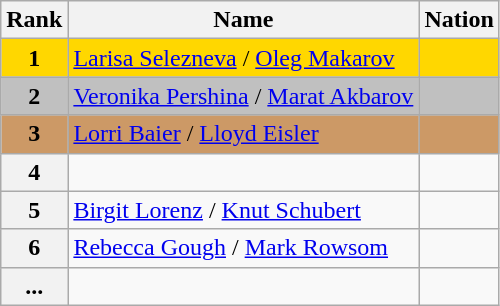<table class="wikitable">
<tr>
<th>Rank</th>
<th>Name</th>
<th>Nation</th>
</tr>
<tr bgcolor="gold">
<td align="center"><strong>1</strong></td>
<td><a href='#'>Larisa Selezneva</a> / <a href='#'>Oleg Makarov</a></td>
<td></td>
</tr>
<tr bgcolor="silver">
<td align="center"><strong>2</strong></td>
<td><a href='#'>Veronika Pershina</a> / <a href='#'>Marat Akbarov</a></td>
<td></td>
</tr>
<tr bgcolor="cc9966">
<td align="center"><strong>3</strong></td>
<td><a href='#'>Lorri Baier</a> / <a href='#'>Lloyd Eisler</a></td>
<td></td>
</tr>
<tr>
<th>4</th>
<td></td>
<td></td>
</tr>
<tr>
<th>5</th>
<td><a href='#'>Birgit Lorenz</a> / <a href='#'>Knut Schubert</a></td>
<td></td>
</tr>
<tr>
<th>6</th>
<td><a href='#'>Rebecca Gough</a> / <a href='#'>Mark Rowsom</a></td>
<td></td>
</tr>
<tr>
<th>...</th>
<td></td>
<td></td>
</tr>
</table>
